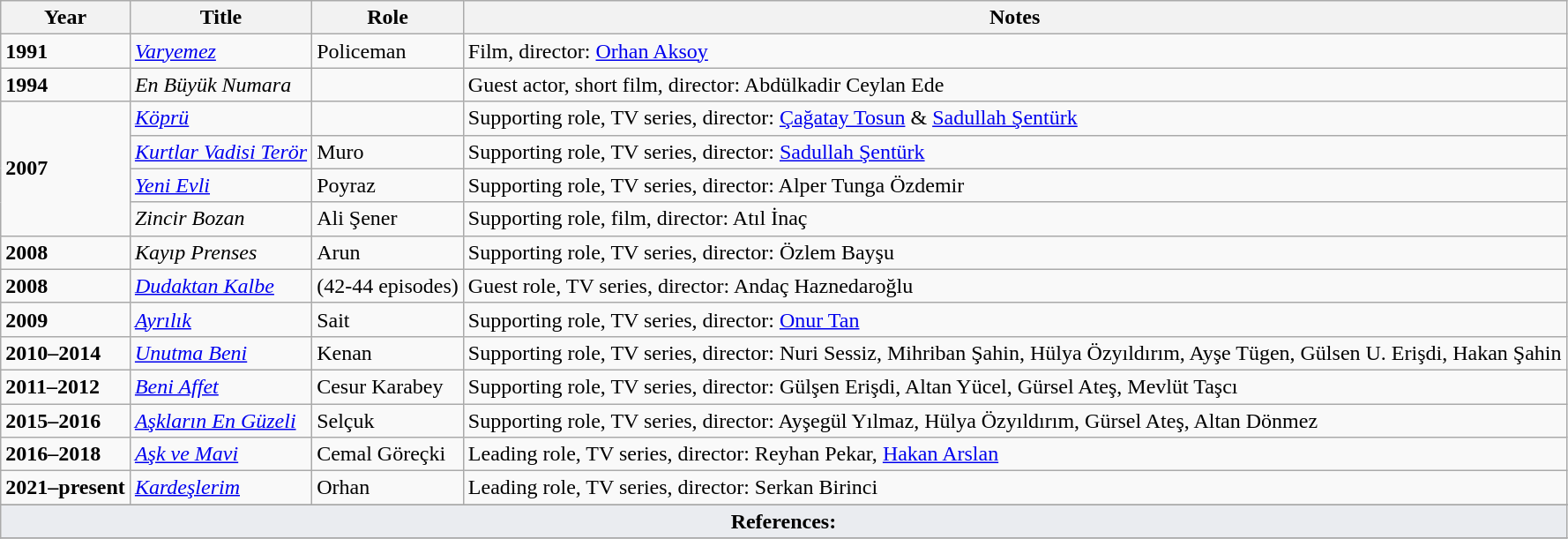<table class="wikitable">
<tr>
<th>Year</th>
<th>Title</th>
<th>Role</th>
<th>Notes</th>
</tr>
<tr>
<td><strong>1991</strong></td>
<td><em><a href='#'>Varyemez</a></em></td>
<td>Policeman</td>
<td>Film, director: <a href='#'>Orhan Aksoy</a></td>
</tr>
<tr>
<td><strong>1994</strong></td>
<td><em>En Büyük Numara</em></td>
<td></td>
<td>Guest actor, short film, director: Abdülkadir Ceylan Ede</td>
</tr>
<tr>
<td rowspan="4"><strong>2007</strong></td>
<td><em><a href='#'>Köprü</a></em></td>
<td></td>
<td>Supporting role, TV series, director: <a href='#'>Çağatay Tosun</a> & <a href='#'>Sadullah Şentürk</a></td>
</tr>
<tr>
<td><em><a href='#'>Kurtlar Vadisi Terör</a></em></td>
<td>Muro</td>
<td>Supporting role, TV series, director: <a href='#'>Sadullah Şentürk</a></td>
</tr>
<tr>
<td><em><a href='#'>Yeni Evli</a></em></td>
<td>Poyraz</td>
<td>Supporting role, TV series, director: Alper Tunga Özdemir</td>
</tr>
<tr>
<td><em>Zincir Bozan</em></td>
<td>Ali Şener</td>
<td>Supporting role, film, director: Atıl İnaç</td>
</tr>
<tr>
<td><strong>2008</strong></td>
<td><em>Kayıp Prenses</em></td>
<td>Arun</td>
<td>Supporting role, TV series, director: Özlem Bayşu</td>
</tr>
<tr>
<td><strong>2008</strong></td>
<td><em><a href='#'>Dudaktan Kalbe</a></em></td>
<td>(42-44 episodes)</td>
<td>Guest role, TV series, director: Andaç Haznedaroğlu</td>
</tr>
<tr>
<td><strong>2009</strong></td>
<td><em><a href='#'>Ayrılık</a></em></td>
<td>Sait</td>
<td>Supporting role, TV series, director: <a href='#'>Onur Tan</a></td>
</tr>
<tr>
<td><strong>2010–2014</strong></td>
<td><em><a href='#'>Unutma Beni</a></em></td>
<td>Kenan</td>
<td>Supporting role, TV series, director: Nuri Sessiz, Mihriban Şahin, Hülya Özyıldırım, Ayşe Tügen, Gülsen U. Erişdi, Hakan Şahin</td>
</tr>
<tr>
<td><strong>2011–2012</strong></td>
<td><em><a href='#'>Beni Affet</a></em></td>
<td>Cesur Karabey</td>
<td>Supporting role, TV series, director: Gülşen Erişdi, Altan Yücel, Gürsel Ateş, Mevlüt Taşcı</td>
</tr>
<tr>
<td><strong>2015–2016</strong></td>
<td><em><a href='#'>Aşkların En Güzeli</a></em></td>
<td>Selçuk</td>
<td>Supporting role, TV series, director: Ayşegül Yılmaz, Hülya Özyıldırım, Gürsel Ateş, Altan Dönmez</td>
</tr>
<tr>
<td><strong>2016–2018</strong></td>
<td><em><a href='#'>Aşk ve Mavi</a></em></td>
<td>Cemal Göreçki</td>
<td>Leading role, TV series, director: Reyhan Pekar, <a href='#'>Hakan Arslan</a></td>
</tr>
<tr>
<td><strong>2021–present</strong></td>
<td><em><a href='#'>Kardeşlerim</a></em></td>
<td>Orhan</td>
<td>Leading role, TV series, director: Serkan Birinci</td>
</tr>
<tr>
</tr>
<tr class="sortbottom">
<td colspan="8" style="background-color:#EAECF0;text-align:center"><strong>References:</strong></td>
</tr>
<tr>
</tr>
</table>
